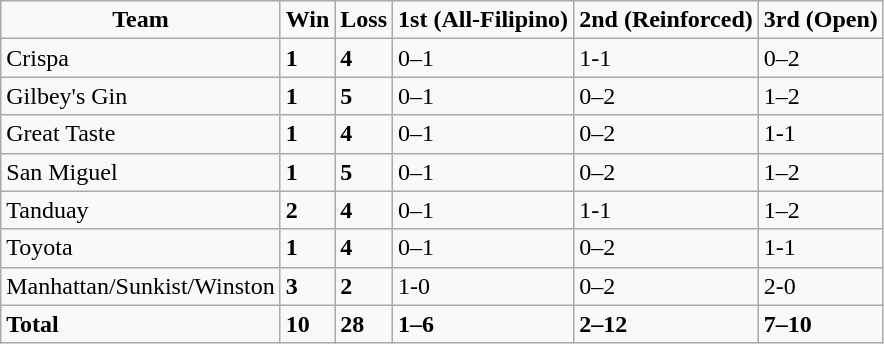<table class=wikitable sortable>
<tr align=center>
<td><strong>Team</strong></td>
<td><strong>Win</strong></td>
<td><strong>Loss</strong></td>
<td><strong>1st (All-Filipino)</strong></td>
<td><strong>2nd (Reinforced)</strong></td>
<td><strong>3rd (Open)</strong></td>
</tr>
<tr>
<td>Crispa</td>
<td><strong>1</strong></td>
<td><strong>4</strong></td>
<td>0–1</td>
<td>1-1</td>
<td>0–2</td>
</tr>
<tr>
<td>Gilbey's Gin</td>
<td><strong>1</strong></td>
<td><strong>5</strong></td>
<td>0–1</td>
<td>0–2</td>
<td>1–2</td>
</tr>
<tr>
<td>Great Taste</td>
<td><strong>1</strong></td>
<td><strong>4</strong></td>
<td>0–1</td>
<td>0–2</td>
<td>1-1</td>
</tr>
<tr>
<td>San Miguel</td>
<td><strong>1</strong></td>
<td><strong>5</strong></td>
<td>0–1</td>
<td>0–2</td>
<td>1–2</td>
</tr>
<tr>
<td>Tanduay</td>
<td><strong>2</strong></td>
<td><strong>4</strong></td>
<td>0–1</td>
<td>1-1</td>
<td>1–2</td>
</tr>
<tr>
<td>Toyota</td>
<td><strong>1</strong></td>
<td><strong>4</strong></td>
<td>0–1</td>
<td>0–2</td>
<td>1-1</td>
</tr>
<tr>
<td>Manhattan/Sunkist/Winston</td>
<td><strong>3</strong></td>
<td><strong>2</strong></td>
<td>1-0</td>
<td>0–2</td>
<td>2-0</td>
</tr>
<tr>
<td><strong>Total</strong></td>
<td><strong>10</strong></td>
<td><strong>28</strong></td>
<td><strong>1–6</strong></td>
<td><strong>2–12</strong></td>
<td><strong>7–10</strong></td>
</tr>
</table>
